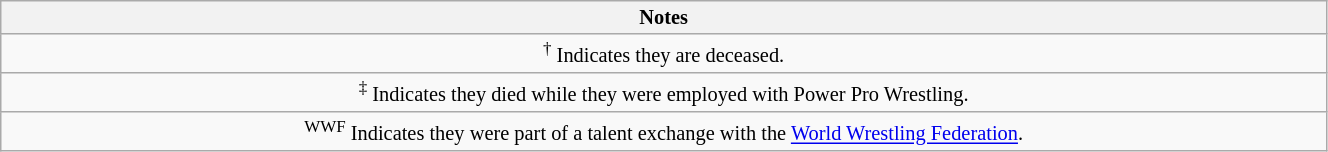<table class="wikitable" width="70%" style="font-size:85%; text-align:center;">
<tr>
<th colspan="2">Notes</th>
</tr>
<tr>
<td colspan="2"><sup>†</sup> Indicates they are deceased.</td>
</tr>
<tr>
<td colspan="2"><sup>‡</sup> Indicates they died while they were employed with Power Pro Wrestling.</td>
</tr>
<tr>
<td colspan="2"><sup>WWF</sup> Indicates they were part of a talent exchange with the <a href='#'>World Wrestling Federation</a>.</td>
</tr>
</table>
